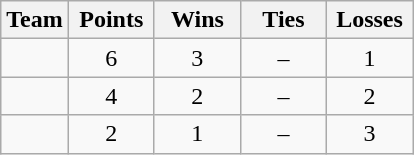<table class="wikitable" border="1" style="text-align:center">
<tr>
<th>Team</th>
<th width=50>Points</th>
<th width=50>Wins</th>
<th width=50>Ties</th>
<th width=50>Losses</th>
</tr>
<tr>
<td align=left><strong></strong></td>
<td>6</td>
<td>3</td>
<td>–</td>
<td>1</td>
</tr>
<tr>
<td align=left></td>
<td>4</td>
<td>2</td>
<td>–</td>
<td>2</td>
</tr>
<tr>
<td align=left></td>
<td>2</td>
<td>1</td>
<td>–</td>
<td>3</td>
</tr>
</table>
